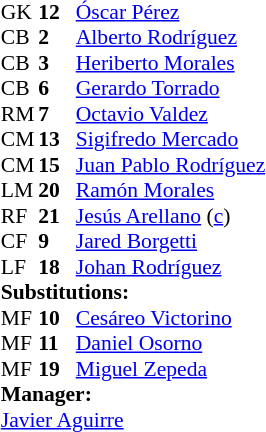<table style="font-size:90%; margin:0.2em auto;" cellspacing="0" cellpadding="0">
<tr>
<th width="25"></th>
<th width="25"></th>
</tr>
<tr v>
<td>GK</td>
<td><strong>12</strong></td>
<td><a href='#'>Óscar Pérez</a></td>
</tr>
<tr>
<td>CB</td>
<td><strong>2</strong></td>
<td><a href='#'>Alberto Rodríguez</a></td>
<td></td>
<td></td>
</tr>
<tr>
<td>CB</td>
<td><strong>3</strong></td>
<td><a href='#'>Heriberto Morales</a></td>
</tr>
<tr>
<td>CB</td>
<td><strong>6</strong></td>
<td><a href='#'>Gerardo Torrado</a></td>
<td></td>
</tr>
<tr>
<td>RM</td>
<td><strong>7</strong></td>
<td><a href='#'>Octavio Valdez</a></td>
</tr>
<tr>
<td>CM</td>
<td><strong>13</strong></td>
<td><a href='#'>Sigifredo Mercado</a></td>
</tr>
<tr>
<td>CM</td>
<td><strong>15</strong></td>
<td><a href='#'>Juan Pablo Rodríguez</a></td>
<td></td>
</tr>
<tr>
<td>LM</td>
<td><strong>20</strong></td>
<td><a href='#'>Ramón Morales</a></td>
<td></td>
</tr>
<tr>
<td>RF</td>
<td><strong>21</strong></td>
<td><a href='#'>Jesús Arellano</a> (<a href='#'>c</a>)</td>
<td></td>
<td></td>
</tr>
<tr>
<td>CF</td>
<td><strong>9</strong></td>
<td><a href='#'>Jared Borgetti</a></td>
</tr>
<tr>
<td>LF</td>
<td><strong>18</strong></td>
<td><a href='#'>Johan Rodríguez</a></td>
<td></td>
<td></td>
</tr>
<tr>
<td colspan=3><strong>Substitutions:</strong></td>
</tr>
<tr>
<td>MF</td>
<td><strong>10</strong></td>
<td><a href='#'>Cesáreo Victorino</a></td>
<td></td>
<td></td>
</tr>
<tr>
<td>MF</td>
<td><strong>11</strong></td>
<td><a href='#'>Daniel Osorno</a></td>
<td></td>
<td></td>
</tr>
<tr>
<td>MF</td>
<td><strong>19</strong></td>
<td><a href='#'>Miguel Zepeda</a></td>
<td></td>
<td></td>
</tr>
<tr>
<td colspan=3><strong>Manager:</strong></td>
</tr>
<tr>
<td colspan=3><a href='#'>Javier Aguirre</a></td>
</tr>
</table>
